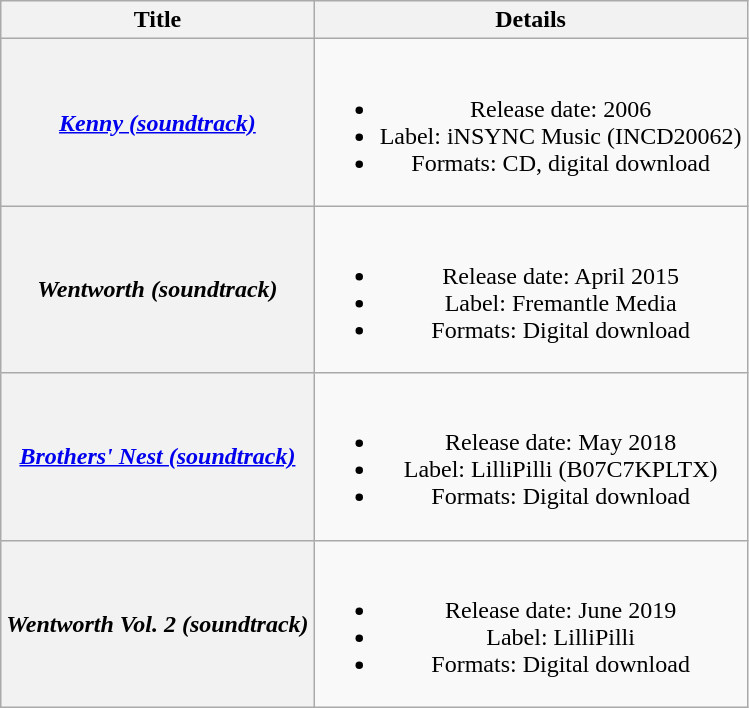<table class="wikitable plainrowheaders" style="text-align:center;">
<tr>
<th>Title</th>
<th>Details</th>
</tr>
<tr>
<th scope="row"><em><a href='#'>Kenny (soundtrack)</a></em></th>
<td><br><ul><li>Release date: 2006</li><li>Label: iNSYNC Music (INCD20062)</li><li>Formats: CD, digital download</li></ul></td>
</tr>
<tr>
<th scope="row"><em>Wentworth (soundtrack)</em></th>
<td><br><ul><li>Release date: April 2015</li><li>Label: Fremantle Media</li><li>Formats: Digital download</li></ul></td>
</tr>
<tr>
<th scope="row"><em><a href='#'>Brothers' Nest (soundtrack)</a></em></th>
<td><br><ul><li>Release date: May 2018</li><li>Label: LilliPilli (B07C7KPLTX)</li><li>Formats: Digital download</li></ul></td>
</tr>
<tr>
<th scope="row"><em>Wentworth Vol. 2 (soundtrack)</em></th>
<td><br><ul><li>Release date: June 2019</li><li>Label: LilliPilli</li><li>Formats: Digital download</li></ul></td>
</tr>
</table>
